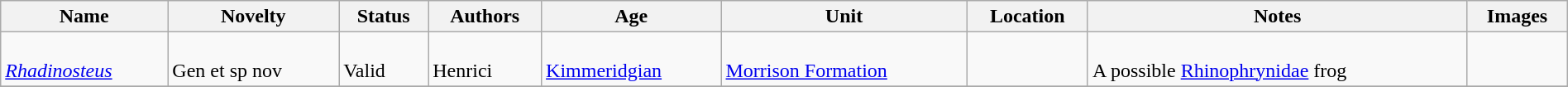<table class="wikitable sortable" align="center" width="100%">
<tr>
<th>Name</th>
<th>Novelty</th>
<th>Status</th>
<th>Authors</th>
<th>Age</th>
<th>Unit</th>
<th>Location</th>
<th>Notes</th>
<th>Images</th>
</tr>
<tr>
<td><br><em><a href='#'>Rhadinosteus</a></em></td>
<td><br>Gen et sp nov</td>
<td><br>Valid</td>
<td><br>Henrici</td>
<td><br><a href='#'>Kimmeridgian</a></td>
<td><br><a href='#'>Morrison Formation</a></td>
<td><br></td>
<td><br>A possible <a href='#'>Rhinophrynidae</a> frog</td>
<td></td>
</tr>
<tr>
</tr>
</table>
